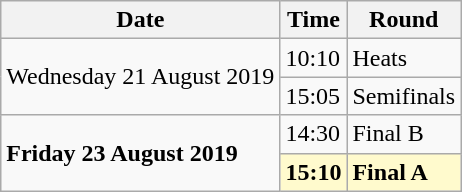<table class="wikitable">
<tr>
<th>Date</th>
<th>Time</th>
<th>Round</th>
</tr>
<tr>
<td rowspan=2>Wednesday 21 August 2019</td>
<td>10:10</td>
<td>Heats</td>
</tr>
<tr>
<td>15:05</td>
<td>Semifinals</td>
</tr>
<tr>
<td rowspan=2><strong>Friday 23 August 2019</strong></td>
<td>14:30</td>
<td>Final B</td>
</tr>
<tr>
<td style=background:lemonchiffon><strong>15:10</strong></td>
<td style=background:lemonchiffon><strong>Final A</strong></td>
</tr>
</table>
